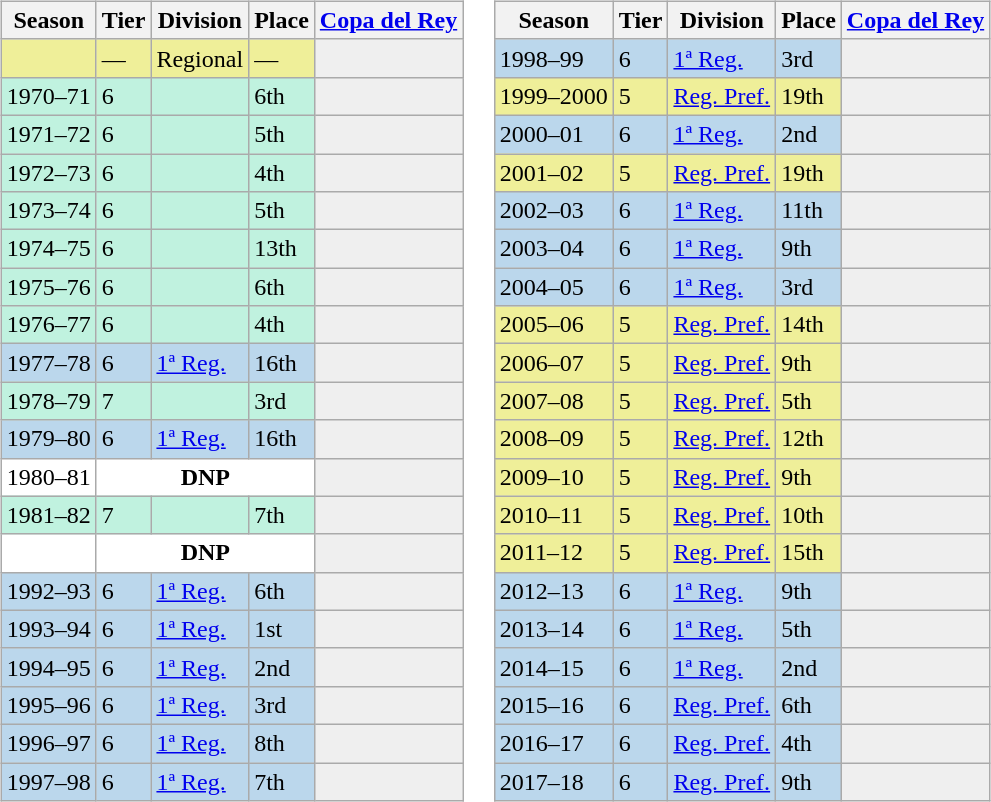<table>
<tr>
<td valign="top" width=0%><br><table class="wikitable">
<tr style="background:#f0f6fa;">
<th>Season</th>
<th>Tier</th>
<th>Division</th>
<th>Place</th>
<th><a href='#'>Copa del Rey</a></th>
</tr>
<tr>
<td style="background:#EFEF99;"></td>
<td style="background:#EFEF99;">—</td>
<td style="background:#EFEF99;">Regional</td>
<td style="background:#EFEF99;">—</td>
<th style="background:#efefef;"></th>
</tr>
<tr>
<td style="background:#C0F2DF;">1970–71</td>
<td style="background:#C0F2DF;">6</td>
<td style="background:#C0F2DF;"></td>
<td style="background:#C0F2DF;">6th</td>
<th style="background:#efefef;"></th>
</tr>
<tr>
<td style="background:#C0F2DF;">1971–72</td>
<td style="background:#C0F2DF;">6</td>
<td style="background:#C0F2DF;"></td>
<td style="background:#C0F2DF;">5th</td>
<th style="background:#efefef;"></th>
</tr>
<tr>
<td style="background:#C0F2DF;">1972–73</td>
<td style="background:#C0F2DF;">6</td>
<td style="background:#C0F2DF;"></td>
<td style="background:#C0F2DF;">4th</td>
<th style="background:#efefef;"></th>
</tr>
<tr>
<td style="background:#C0F2DF;">1973–74</td>
<td style="background:#C0F2DF;">6</td>
<td style="background:#C0F2DF;"></td>
<td style="background:#C0F2DF;">5th</td>
<th style="background:#efefef;"></th>
</tr>
<tr>
<td style="background:#C0F2DF;">1974–75</td>
<td style="background:#C0F2DF;">6</td>
<td style="background:#C0F2DF;"></td>
<td style="background:#C0F2DF;">13th</td>
<th style="background:#efefef;"></th>
</tr>
<tr>
<td style="background:#C0F2DF;">1975–76</td>
<td style="background:#C0F2DF;">6</td>
<td style="background:#C0F2DF;"></td>
<td style="background:#C0F2DF;">6th</td>
<th style="background:#efefef;"></th>
</tr>
<tr>
<td style="background:#C0F2DF;">1976–77</td>
<td style="background:#C0F2DF;">6</td>
<td style="background:#C0F2DF;"></td>
<td style="background:#C0F2DF;">4th</td>
<th style="background:#efefef;"></th>
</tr>
<tr>
<td style="background:#BBD7EC;">1977–78</td>
<td style="background:#BBD7EC;">6</td>
<td style="background:#BBD7EC;"><a href='#'>1ª Reg.</a></td>
<td style="background:#BBD7EC;">16th</td>
<th style="background:#efefef;"></th>
</tr>
<tr>
<td style="background:#C0F2DF;">1978–79</td>
<td style="background:#C0F2DF;">7</td>
<td style="background:#C0F2DF;"></td>
<td style="background:#C0F2DF;">3rd</td>
<th style="background:#efefef;"></th>
</tr>
<tr>
<td style="background:#BBD7EC;">1979–80</td>
<td style="background:#BBD7EC;">6</td>
<td style="background:#BBD7EC;"><a href='#'>1ª Reg.</a></td>
<td style="background:#BBD7EC;">16th</td>
<th style="background:#efefef;"></th>
</tr>
<tr>
<td style="background:#FFFFFF;">1980–81</td>
<th style="background:#FFFFFF;" colspan="3">DNP</th>
<th style="background:#efefef;"></th>
</tr>
<tr>
<td style="background:#C0F2DF;">1981–82</td>
<td style="background:#C0F2DF;">7</td>
<td style="background:#C0F2DF;"></td>
<td style="background:#C0F2DF;">7th</td>
<th style="background:#efefef;"></th>
</tr>
<tr>
<td style="background:#FFFFFF;"></td>
<th style="background:#FFFFFF;" colspan="3">DNP</th>
<th style="background:#efefef;"></th>
</tr>
<tr>
<td style="background:#BBD7EC;">1992–93</td>
<td style="background:#BBD7EC;">6</td>
<td style="background:#BBD7EC;"><a href='#'>1ª Reg.</a></td>
<td style="background:#BBD7EC;">6th</td>
<th style="background:#efefef;"></th>
</tr>
<tr>
<td style="background:#BBD7EC;">1993–94</td>
<td style="background:#BBD7EC;">6</td>
<td style="background:#BBD7EC;"><a href='#'>1ª Reg.</a></td>
<td style="background:#BBD7EC;">1st</td>
<th style="background:#efefef;"></th>
</tr>
<tr>
<td style="background:#BBD7EC;">1994–95</td>
<td style="background:#BBD7EC;">6</td>
<td style="background:#BBD7EC;"><a href='#'>1ª Reg.</a></td>
<td style="background:#BBD7EC;">2nd</td>
<th style="background:#efefef;"></th>
</tr>
<tr>
<td style="background:#BBD7EC;">1995–96</td>
<td style="background:#BBD7EC;">6</td>
<td style="background:#BBD7EC;"><a href='#'>1ª Reg.</a></td>
<td style="background:#BBD7EC;">3rd</td>
<th style="background:#efefef;"></th>
</tr>
<tr>
<td style="background:#BBD7EC;">1996–97</td>
<td style="background:#BBD7EC;">6</td>
<td style="background:#BBD7EC;"><a href='#'>1ª Reg.</a></td>
<td style="background:#BBD7EC;">8th</td>
<th style="background:#efefef;"></th>
</tr>
<tr>
<td style="background:#BBD7EC;">1997–98</td>
<td style="background:#BBD7EC;">6</td>
<td style="background:#BBD7EC;"><a href='#'>1ª Reg.</a></td>
<td style="background:#BBD7EC;">7th</td>
<th style="background:#efefef;"></th>
</tr>
</table>
</td>
<td valign="top" width=0%><br><table class="wikitable">
<tr style="background:#f0f6fa;">
<th>Season</th>
<th>Tier</th>
<th>Division</th>
<th>Place</th>
<th><a href='#'>Copa del Rey</a></th>
</tr>
<tr>
<td style="background:#BBD7EC;">1998–99</td>
<td style="background:#BBD7EC;">6</td>
<td style="background:#BBD7EC;"><a href='#'>1ª Reg.</a></td>
<td style="background:#BBD7EC;">3rd</td>
<th style="background:#efefef;"></th>
</tr>
<tr>
<td style="background:#EFEF99;">1999–2000</td>
<td style="background:#EFEF99;">5</td>
<td style="background:#EFEF99;"><a href='#'>Reg. Pref.</a></td>
<td style="background:#EFEF99;">19th</td>
<th style="background:#efefef;"></th>
</tr>
<tr>
<td style="background:#BBD7EC;">2000–01</td>
<td style="background:#BBD7EC;">6</td>
<td style="background:#BBD7EC;"><a href='#'>1ª Reg.</a></td>
<td style="background:#BBD7EC;">2nd</td>
<th style="background:#efefef;"></th>
</tr>
<tr>
<td style="background:#EFEF99;">2001–02</td>
<td style="background:#EFEF99;">5</td>
<td style="background:#EFEF99;"><a href='#'>Reg. Pref.</a></td>
<td style="background:#EFEF99;">19th</td>
<th style="background:#efefef;"></th>
</tr>
<tr>
<td style="background:#BBD7EC;">2002–03</td>
<td style="background:#BBD7EC;">6</td>
<td style="background:#BBD7EC;"><a href='#'>1ª Reg.</a></td>
<td style="background:#BBD7EC;">11th</td>
<th style="background:#efefef;"></th>
</tr>
<tr>
<td style="background:#BBD7EC;">2003–04</td>
<td style="background:#BBD7EC;">6</td>
<td style="background:#BBD7EC;"><a href='#'>1ª Reg.</a></td>
<td style="background:#BBD7EC;">9th</td>
<th style="background:#efefef;"></th>
</tr>
<tr>
<td style="background:#BBD7EC;">2004–05</td>
<td style="background:#BBD7EC;">6</td>
<td style="background:#BBD7EC;"><a href='#'>1ª Reg.</a></td>
<td style="background:#BBD7EC;">3rd</td>
<th style="background:#efefef;"></th>
</tr>
<tr>
<td style="background:#EFEF99;">2005–06</td>
<td style="background:#EFEF99;">5</td>
<td style="background:#EFEF99;"><a href='#'>Reg. Pref.</a></td>
<td style="background:#EFEF99;">14th</td>
<th style="background:#efefef;"></th>
</tr>
<tr>
<td style="background:#EFEF99;">2006–07</td>
<td style="background:#EFEF99;">5</td>
<td style="background:#EFEF99;"><a href='#'>Reg. Pref.</a></td>
<td style="background:#EFEF99;">9th</td>
<th style="background:#efefef;"></th>
</tr>
<tr>
<td style="background:#EFEF99;">2007–08</td>
<td style="background:#EFEF99;">5</td>
<td style="background:#EFEF99;"><a href='#'>Reg. Pref.</a></td>
<td style="background:#EFEF99;">5th</td>
<th style="background:#efefef;"></th>
</tr>
<tr>
<td style="background:#EFEF99;">2008–09</td>
<td style="background:#EFEF99;">5</td>
<td style="background:#EFEF99;"><a href='#'>Reg. Pref.</a></td>
<td style="background:#EFEF99;">12th</td>
<th style="background:#efefef;"></th>
</tr>
<tr>
<td style="background:#EFEF99;">2009–10</td>
<td style="background:#EFEF99;">5</td>
<td style="background:#EFEF99;"><a href='#'>Reg. Pref.</a></td>
<td style="background:#EFEF99;">9th</td>
<th style="background:#efefef;"></th>
</tr>
<tr>
<td style="background:#EFEF99;">2010–11</td>
<td style="background:#EFEF99;">5</td>
<td style="background:#EFEF99;"><a href='#'>Reg. Pref.</a></td>
<td style="background:#EFEF99;">10th</td>
<th style="background:#efefef;"></th>
</tr>
<tr>
<td style="background:#EFEF99;">2011–12</td>
<td style="background:#EFEF99;">5</td>
<td style="background:#EFEF99;"><a href='#'>Reg. Pref.</a></td>
<td style="background:#EFEF99;">15th</td>
<th style="background:#efefef;"></th>
</tr>
<tr>
<td style="background:#BBD7EC;">2012–13</td>
<td style="background:#BBD7EC;">6</td>
<td style="background:#BBD7EC;"><a href='#'>1ª Reg.</a></td>
<td style="background:#BBD7EC;">9th</td>
<th style="background:#efefef;"></th>
</tr>
<tr>
<td style="background:#BBD7EC;">2013–14</td>
<td style="background:#BBD7EC;">6</td>
<td style="background:#BBD7EC;"><a href='#'>1ª Reg.</a></td>
<td style="background:#BBD7EC;">5th</td>
<th style="background:#efefef;"></th>
</tr>
<tr>
<td style="background:#BBD7EC;">2014–15</td>
<td style="background:#BBD7EC;">6</td>
<td style="background:#BBD7EC;"><a href='#'>1ª Reg.</a></td>
<td style="background:#BBD7EC;">2nd</td>
<th style="background:#efefef;"></th>
</tr>
<tr>
<td style="background:#BBD7EC;">2015–16</td>
<td style="background:#BBD7EC;">6</td>
<td style="background:#BBD7EC;"><a href='#'>Reg. Pref.</a></td>
<td style="background:#BBD7EC;">6th</td>
<th style="background:#efefef;"></th>
</tr>
<tr>
<td style="background:#BBD7EC;">2016–17</td>
<td style="background:#BBD7EC;">6</td>
<td style="background:#BBD7EC;"><a href='#'>Reg. Pref.</a></td>
<td style="background:#BBD7EC;">4th</td>
<th style="background:#efefef;"></th>
</tr>
<tr>
<td style="background:#BBD7EC;">2017–18</td>
<td style="background:#BBD7EC;">6</td>
<td style="background:#BBD7EC;"><a href='#'>Reg. Pref.</a></td>
<td style="background:#BBD7EC;">9th</td>
<th style="background:#efefef;"></th>
</tr>
</table>
</td>
</tr>
</table>
